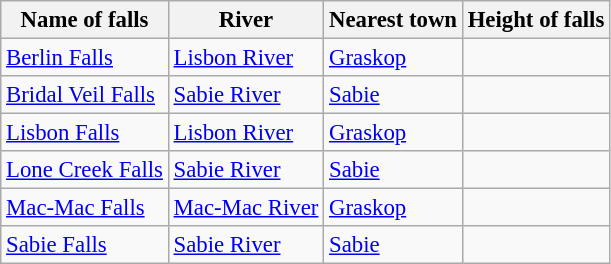<table class="wikitable sortable" style="font-size: 95%;">
<tr>
<th>Name of falls</th>
<th>River</th>
<th>Nearest town</th>
<th>Height of falls</th>
</tr>
<tr>
<td><a href='#'>Berlin Falls</a></td>
<td><a href='#'>Lisbon River</a></td>
<td><a href='#'>Graskop</a></td>
<td></td>
</tr>
<tr>
<td><a href='#'>Bridal Veil Falls</a></td>
<td><a href='#'>Sabie River</a></td>
<td><a href='#'>Sabie</a></td>
<td></td>
</tr>
<tr>
<td><a href='#'>Lisbon Falls</a></td>
<td><a href='#'>Lisbon River</a></td>
<td><a href='#'>Graskop</a></td>
<td></td>
</tr>
<tr>
<td><a href='#'>Lone Creek Falls</a></td>
<td><a href='#'>Sabie River</a></td>
<td><a href='#'>Sabie</a></td>
<td></td>
</tr>
<tr>
<td><a href='#'>Mac-Mac Falls</a></td>
<td><a href='#'>Mac-Mac River</a></td>
<td><a href='#'>Graskop</a></td>
<td></td>
</tr>
<tr>
<td><a href='#'>Sabie Falls</a></td>
<td><a href='#'>Sabie River</a></td>
<td><a href='#'>Sabie</a></td>
<td></td>
</tr>
</table>
